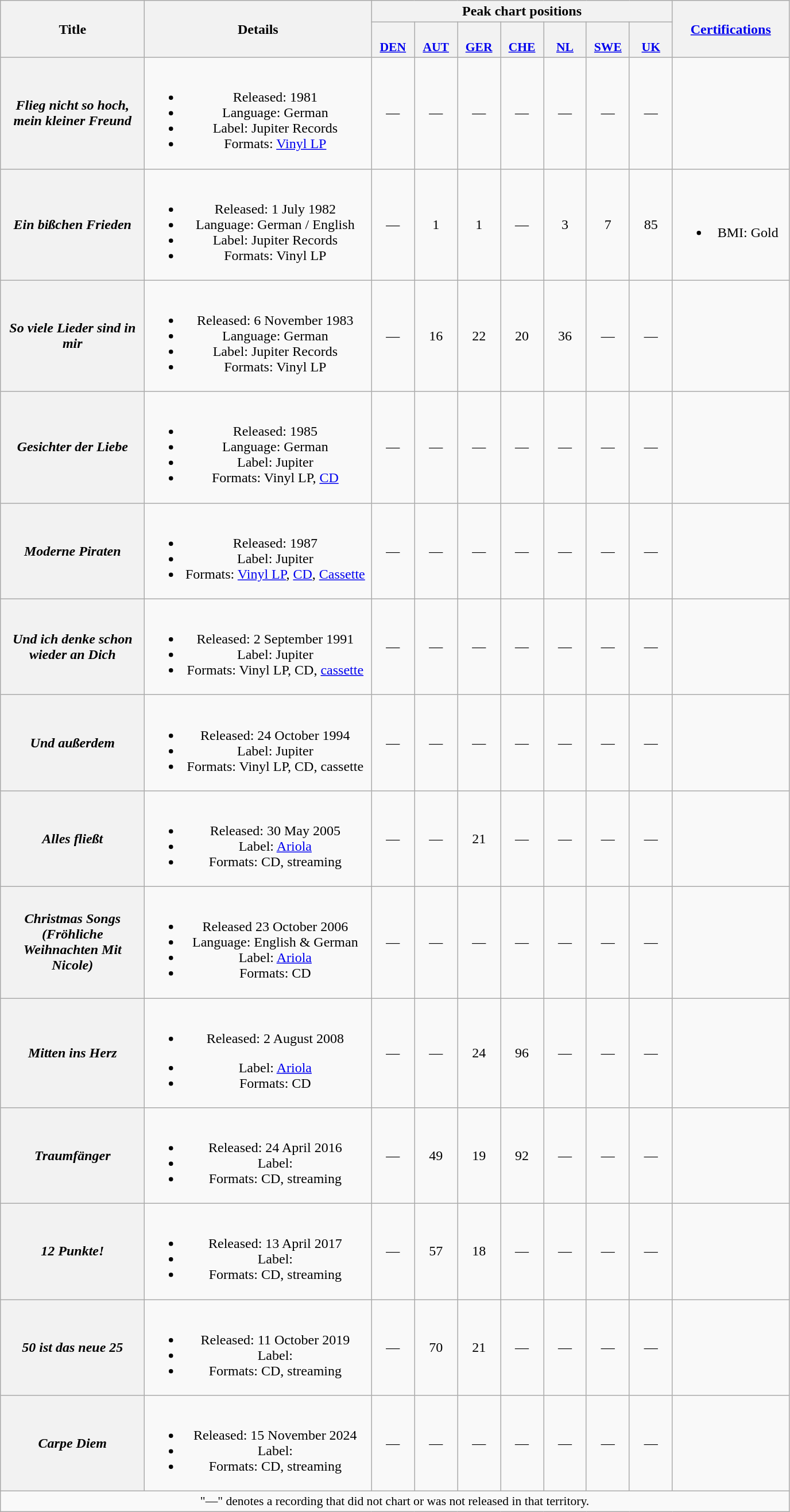<table class="wikitable plainrowheaders" style="text-align:center;">
<tr>
<th scope="col" rowspan="2" style="width:10em;">Title</th>
<th scope="col" rowspan="2" style="width:16em;">Details</th>
<th scope="col" colspan="7">Peak chart positions</th>
<th scope="col" rowspan="2" style="width:8em;"><a href='#'>Certifications</a></th>
</tr>
<tr>
<th scope="col" style="width:3em;font-size:90%;"><br><a href='#'>DEN</a></th>
<th scope="col" style="width:3em;font-size:90%;"><br><a href='#'>AUT</a></th>
<th scope="col" style="width:3em;font-size:90%;"><br><a href='#'>GER</a></th>
<th scope="col" style="width:3em;font-size:90%;"><br><a href='#'>CHE</a></th>
<th scope="col" style="width:3em;font-size:90%;"><br><a href='#'>NL</a></th>
<th scope="col" style="width:3em;font-size:90%;"><br><a href='#'>SWE</a></th>
<th scope="col" style="width:3em;font-size:90%;"><br><a href='#'>UK</a></th>
</tr>
<tr>
<th scope="row"><em>Flieg nicht so hoch, mein kleiner Freund</em></th>
<td><br><ul><li>Released: 1981</li><li>Language: German</li><li>Label: Jupiter Records</li><li>Formats: <a href='#'>Vinyl LP</a></li></ul></td>
<td>—</td>
<td>—</td>
<td>—</td>
<td>—</td>
<td>—</td>
<td>—</td>
<td>—</td>
<td></td>
</tr>
<tr>
<th scope="row"><em>Ein bißchen Frieden</em></th>
<td><br><ul><li>Released: 1 July 1982</li><li>Language: German / English</li><li>Label: Jupiter Records</li><li>Formats: Vinyl LP</li></ul></td>
<td>—</td>
<td>1</td>
<td>1</td>
<td>—</td>
<td>3</td>
<td>7</td>
<td>85</td>
<td><br><ul><li>BMI: Gold</li></ul></td>
</tr>
<tr>
<th scope="row"><em>So viele Lieder sind in mir</em></th>
<td><br><ul><li>Released: 6 November 1983</li><li>Language: German</li><li>Label: Jupiter Records</li><li>Formats: Vinyl LP</li></ul></td>
<td>—</td>
<td>16</td>
<td>22</td>
<td>20</td>
<td>36</td>
<td>—</td>
<td>—</td>
<td></td>
</tr>
<tr>
<th scope="row"><em>Gesichter der Liebe</em></th>
<td><br><ul><li>Released: 1985</li><li>Language: German</li><li>Label:  Jupiter</li><li>Formats: Vinyl LP, <a href='#'>CD</a></li></ul></td>
<td>—</td>
<td>—</td>
<td>—</td>
<td>—</td>
<td>—</td>
<td>—</td>
<td>—</td>
<td></td>
</tr>
<tr>
<th scope="row"><em>Moderne Piraten</em></th>
<td><br><ul><li>Released: 1987</li><li>Label: Jupiter</li><li>Formats: <a href='#'>Vinyl LP</a>, <a href='#'>CD</a>, <a href='#'>Cassette</a></li></ul></td>
<td>—</td>
<td>—</td>
<td>—</td>
<td>—</td>
<td>—</td>
<td>—</td>
<td>—</td>
<td></td>
</tr>
<tr>
<th scope="row"><em>Und ich denke schon wieder an Dich</em></th>
<td><br><ul><li>Released: 2 September 1991</li><li>Label: Jupiter</li><li>Formats: Vinyl LP, CD, <a href='#'>cassette</a></li></ul></td>
<td>—</td>
<td>—</td>
<td>—</td>
<td>—</td>
<td>—</td>
<td>—</td>
<td>—</td>
<td></td>
</tr>
<tr>
<th scope="row"><em>Und außerdem</em></th>
<td><br><ul><li>Released: 24 October 1994</li><li>Label: Jupiter</li><li>Formats: Vinyl LP, CD, cassette</li></ul></td>
<td>—</td>
<td>—</td>
<td>—</td>
<td>—</td>
<td>—</td>
<td>—</td>
<td>—</td>
<td></td>
</tr>
<tr>
<th scope="row"><em>Alles fließt</em></th>
<td><br><ul><li>Released: 30 May 2005</li><li>Label: <a href='#'>Ariola</a></li><li>Formats: CD, streaming</li></ul></td>
<td>—</td>
<td>—</td>
<td>21</td>
<td>—</td>
<td>—</td>
<td>—</td>
<td>—</td>
<td></td>
</tr>
<tr>
<th scope="row"><em>Christmas Songs (Fröhliche Weihnachten Mit Nicole)</em></th>
<td><br><ul><li>Released 23 October 2006</li><li>Language: English & German</li><li>Label: <a href='#'>Ariola</a></li><li>Formats: CD</li></ul></td>
<td>—</td>
<td>—</td>
<td>—</td>
<td>—</td>
<td>—</td>
<td>—</td>
<td>—</td>
<td></td>
</tr>
<tr>
<th scope="row"><em>Mitten ins Herz</em></th>
<td><br><ul><li>Released: 2 August 2008</li></ul><ul><li>Label: <a href='#'>Ariola</a></li><li>Formats: CD</li></ul></td>
<td>—</td>
<td>—</td>
<td>24</td>
<td>96</td>
<td>—</td>
<td>—</td>
<td>—</td>
<td></td>
</tr>
<tr>
<th scope="row"><em>Traumfänger</em></th>
<td><br><ul><li>Released: 24 April 2016</li><li>Label: </li><li>Formats: CD, streaming</li></ul></td>
<td>—</td>
<td>49</td>
<td>19</td>
<td>92</td>
<td>—</td>
<td>—</td>
<td>—</td>
<td></td>
</tr>
<tr>
<th scope="row"><em>12 Punkte!</em></th>
<td><br><ul><li>Released: 13 April 2017</li><li>Label: </li><li>Formats: CD, streaming</li></ul></td>
<td>—</td>
<td>57</td>
<td>18</td>
<td>—</td>
<td>—</td>
<td>—</td>
<td>—</td>
<td></td>
</tr>
<tr>
<th scope="row"><em>50 ist das neue 25</em></th>
<td><br><ul><li>Released: 11 October 2019</li><li>Label: </li><li>Formats: CD, streaming</li></ul></td>
<td>—</td>
<td>70</td>
<td>21</td>
<td>—</td>
<td>—</td>
<td>—</td>
<td>—</td>
<td></td>
</tr>
<tr>
<th scope="row"><em>Carpe Diem</em></th>
<td><br><ul><li>Released: 15 November 2024</li><li>Label:</li><li>Formats: CD, streaming</li></ul></td>
<td>—</td>
<td>—</td>
<td>—</td>
<td>—</td>
<td>—</td>
<td>—</td>
<td>—</td>
<td></td>
</tr>
<tr>
<td colspan="11" style="font-size:90%">"—" denotes a recording that did not chart or was not released in that territory.</td>
</tr>
</table>
